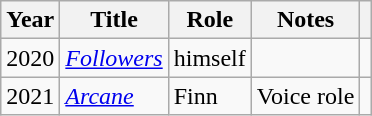<table class="wikitable sortable">
<tr>
<th>Year</th>
<th>Title</th>
<th>Role</th>
<th class = "unsortable">Notes</th>
<th class = "unsortable"></th>
</tr>
<tr>
<td>2020</td>
<td><em><a href='#'>Followers</a></em></td>
<td>himself</td>
<td></td>
<td></td>
</tr>
<tr>
<td>2021</td>
<td><em><a href='#'>Arcane</a></em></td>
<td>Finn</td>
<td>Voice role</td>
<td></td>
</tr>
</table>
